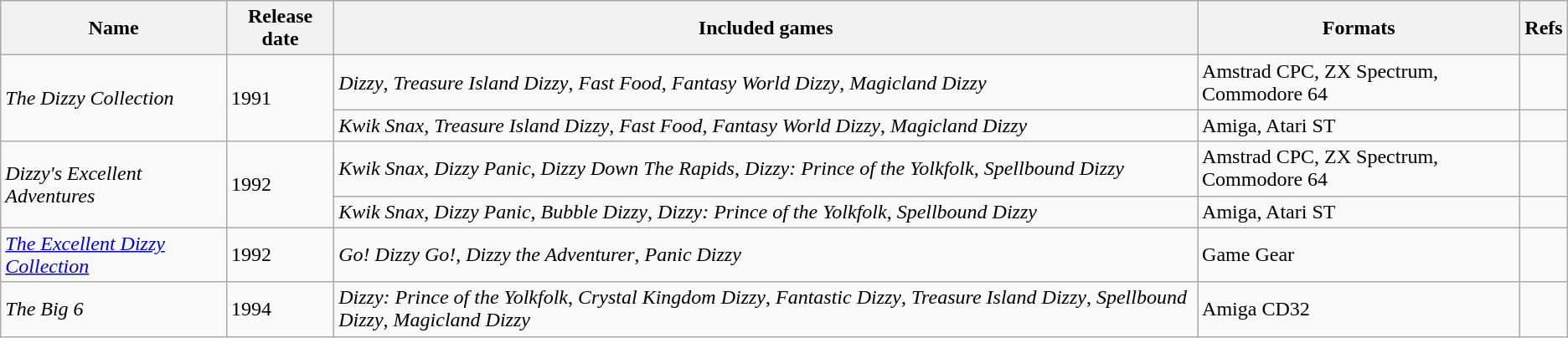<table class="wikitable sortable">
<tr>
<th>Name</th>
<th>Release date</th>
<th>Included games</th>
<th>Formats</th>
<th>Refs</th>
</tr>
<tr>
<td rowspan="2"><em>The Dizzy Collection</em></td>
<td rowspan="2">1991</td>
<td><em>Dizzy</em>, <em>Treasure Island Dizzy</em>, <em>Fast Food</em>, <em>Fantasy World Dizzy</em>, <em>Magicland Dizzy</em></td>
<td>Amstrad CPC, ZX Spectrum, Commodore 64</td>
<td></td>
</tr>
<tr>
<td><em>Kwik Snax</em>, <em>Treasure Island Dizzy</em>, <em>Fast Food</em>, <em>Fantasy World Dizzy</em>, <em>Magicland Dizzy</em></td>
<td>Amiga, Atari ST</td>
<td></td>
</tr>
<tr>
<td rowspan="2"><em>Dizzy's Excellent Adventures</em></td>
<td rowspan="2">1992</td>
<td><em>Kwik Snax</em>, <em>Dizzy Panic</em>, <em>Dizzy Down The Rapids</em>, <em>Dizzy: Prince of the Yolkfolk</em>, <em>Spellbound Dizzy</em></td>
<td>Amstrad CPC, ZX Spectrum, Commodore 64</td>
<td></td>
</tr>
<tr>
<td><em>Kwik Snax</em>, <em>Dizzy Panic</em>, <em>Bubble Dizzy</em>, <em>Dizzy: Prince of the Yolkfolk</em>, <em>Spellbound Dizzy</em></td>
<td>Amiga, Atari ST</td>
<td></td>
</tr>
<tr>
<td><em><a href='#'>The Excellent Dizzy Collection</a></em></td>
<td>1992</td>
<td><em>Go! Dizzy Go!</em>, <em>Dizzy the Adventurer</em>, <em>Panic Dizzy</em></td>
<td>Game Gear</td>
<td></td>
</tr>
<tr>
<td><em>The Big 6</em></td>
<td>1994</td>
<td><em>Dizzy: Prince of the Yolkfolk</em>, <em>Crystal Kingdom Dizzy</em>, <em>Fantastic Dizzy</em>, <em>Treasure Island Dizzy</em>, <em>Spellbound Dizzy</em>, <em>Magicland Dizzy</em></td>
<td>Amiga CD32</td>
<td></td>
</tr>
</table>
